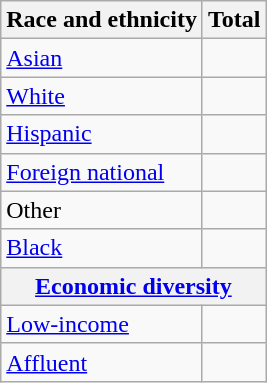<table class="wikitable floatright sortable collapsible"; text-align:right; font-size:80%;">
<tr>
<th>Race and ethnicity</th>
<th colspan="2" data-sort-type=number>Total</th>
</tr>
<tr>
<td><a href='#'>Asian</a></td>
<td align=right></td>
</tr>
<tr>
<td><a href='#'>White</a></td>
<td align=right></td>
</tr>
<tr>
<td><a href='#'>Hispanic</a></td>
<td align=right></td>
</tr>
<tr>
<td><a href='#'>Foreign national</a></td>
<td align=right></td>
</tr>
<tr>
<td>Other</td>
<td align=right></td>
</tr>
<tr>
<td><a href='#'>Black</a></td>
<td align=right></td>
</tr>
<tr>
<th colspan="4" data-sort-type=number><a href='#'>Economic diversity</a></th>
</tr>
<tr>
<td><a href='#'>Low-income</a></td>
<td align=right></td>
</tr>
<tr>
<td><a href='#'>Affluent</a></td>
<td align=right></td>
</tr>
</table>
